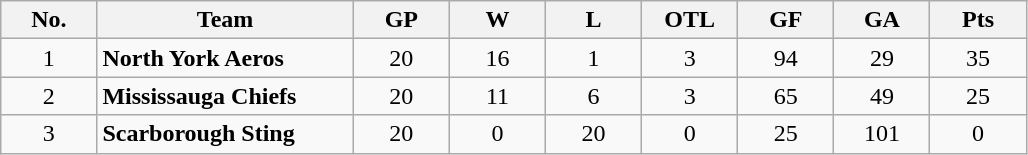<table class="wikitable sortable">
<tr>
<th bgcolor="#DDDDFF" width="7.5%" title="Division rank">No.</th>
<th bgcolor="#DDDDFF" width="20%">Team</th>
<th bgcolor="#DDDDFF" width="7.5%" title="Games played" class="unsortable">GP</th>
<th bgcolor="#DDDDFF" width="7.5%" title="Wins">W</th>
<th bgcolor="#DDDDFF" width="7.5%" title="Losses">L</th>
<th bgcolor="#DDDDFF" width="7.5%" title="Ties">OTL</th>
<th bgcolor="#DDDDFF" width="7.5%" title="Ties">GF</th>
<th bgcolor="#DDDDFF" width="7.5%" title="Ties">GA</th>
<th bgcolor="#DDDDFF" width="7.5%" title="Points">Pts</th>
</tr>
<tr align=center>
<td>1</td>
<td align=left><strong>North York Aeros</strong></td>
<td>20</td>
<td>16</td>
<td>1</td>
<td>3</td>
<td>94</td>
<td>29</td>
<td>35</td>
</tr>
<tr align=center>
<td>2</td>
<td align=left><strong>Mississauga Chiefs</strong></td>
<td>20</td>
<td>11</td>
<td>6</td>
<td>3</td>
<td>65</td>
<td>49</td>
<td>25</td>
</tr>
<tr align=center>
<td>3</td>
<td align=left><strong>Scarborough Sting </strong></td>
<td>20</td>
<td>0</td>
<td>20</td>
<td>0</td>
<td>25</td>
<td>101</td>
<td>0</td>
</tr>
</table>
